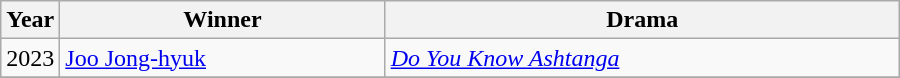<table class="wikitable" style="width:600px">
<tr>
<th width=10>Year</th>
<th>Winner</th>
<th>Drama</th>
</tr>
<tr>
<td>2023</td>
<td><a href='#'>Joo Jong-hyuk</a></td>
<td><em><a href='#'>Do You Know Ashtanga</a></em></td>
</tr>
<tr>
</tr>
</table>
